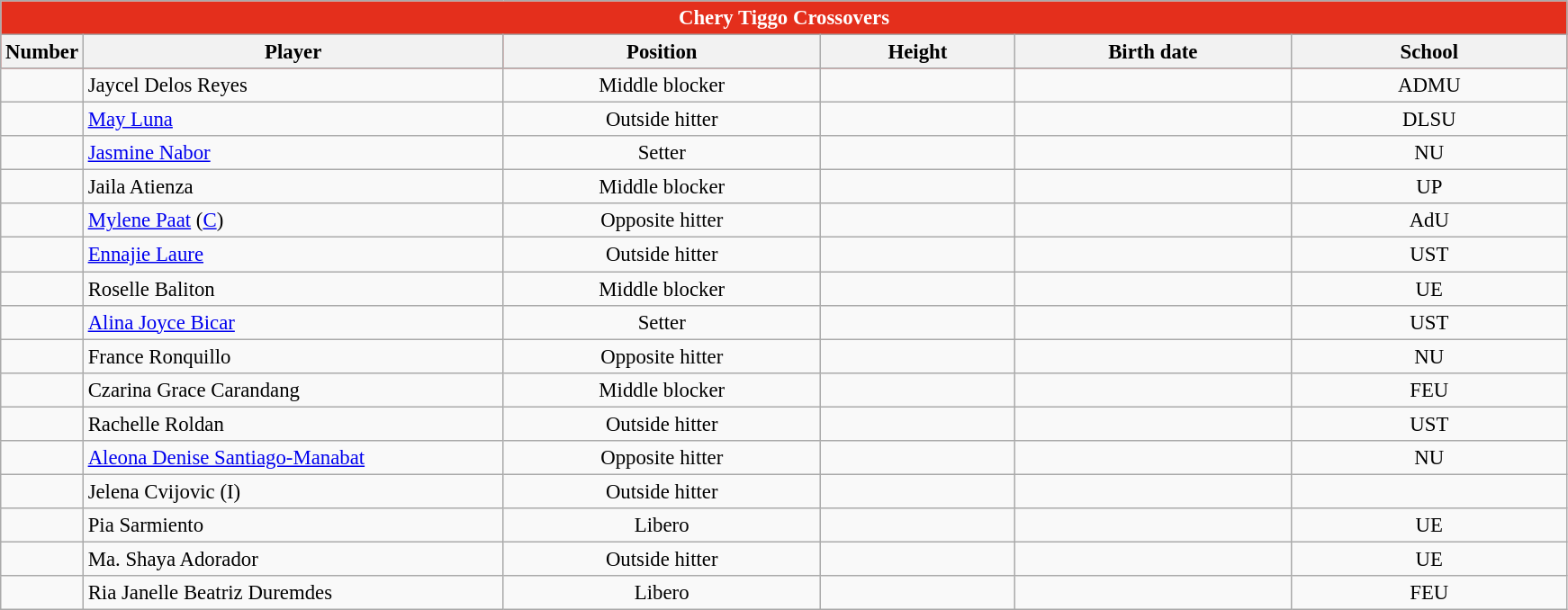<table class="wikitable sortable" style="font-size:95%; text-align:left;">
<tr>
<th colspan="6" style= "background:#E42F1C; color:white; text-align: center"><strong>Chery Tiggo Crossovers</strong></th>
</tr>
<tr style="background:red;">
<th style= "align=center; width:2em;">Number</th>
<th style= "align=center;width:20em;">Player</th>
<th style= "align=center; width:15em;">Position</th>
<th style= "align=center; width:9em;">Height</th>
<th style= "align=center; width:13em;">Birth date</th>
<th style= "align=center; width:13em;">School</th>
</tr>
<tr align=center>
<td></td>
<td align=left> Jaycel Delos Reyes</td>
<td>Middle blocker</td>
<td></td>
<td></td>
<td>ADMU</td>
</tr>
<tr align=center>
<td></td>
<td align=left> <a href='#'>May Luna</a></td>
<td>Outside hitter</td>
<td></td>
<td align=right></td>
<td>DLSU</td>
</tr>
<tr align=center>
<td></td>
<td align=left> <a href='#'>Jasmine Nabor</a></td>
<td>Setter</td>
<td></td>
<td align=right></td>
<td>NU</td>
</tr>
<tr align=center>
<td></td>
<td align=left> Jaila Atienza</td>
<td>Middle blocker</td>
<td></td>
<td></td>
<td>UP</td>
</tr>
<tr align=center>
<td></td>
<td align=left> <a href='#'>Mylene Paat</a> (<a href='#'>C</a>)</td>
<td>Opposite hitter</td>
<td></td>
<td align=right></td>
<td>AdU</td>
</tr>
<tr align=center>
<td></td>
<td align=left> <a href='#'>Ennajie Laure</a></td>
<td>Outside hitter</td>
<td></td>
<td align=right></td>
<td>UST</td>
</tr>
<tr align=center>
<td></td>
<td align=left> Roselle Baliton</td>
<td>Middle blocker</td>
<td></td>
<td align=right></td>
<td>UE</td>
</tr>
<tr align=center>
<td></td>
<td align=left> <a href='#'>Alina Joyce Bicar</a></td>
<td>Setter</td>
<td></td>
<td align=right></td>
<td>UST</td>
</tr>
<tr align=center>
<td></td>
<td align=left> France Ronquillo</td>
<td>Opposite hitter</td>
<td></td>
<td></td>
<td>NU</td>
</tr>
<tr align=center>
<td></td>
<td align=left> Czarina Grace Carandang</td>
<td>Middle blocker</td>
<td></td>
<td align=right></td>
<td>FEU</td>
</tr>
<tr align=center>
<td></td>
<td align=left> Rachelle Roldan</td>
<td>Outside hitter</td>
<td></td>
<td></td>
<td>UST</td>
</tr>
<tr align=center>
<td></td>
<td align=left> <a href='#'>Aleona Denise Santiago-Manabat</a></td>
<td>Opposite hitter</td>
<td></td>
<td align=right></td>
<td>NU</td>
</tr>
<tr align=center>
<td></td>
<td align=left> Jelena Cvijovic (I)</td>
<td>Outside hitter</td>
<td></td>
<td align=right></td>
<td></td>
</tr>
<tr align=center>
<td></td>
<td align=left> Pia Sarmiento</td>
<td>Libero</td>
<td></td>
<td></td>
<td>UE</td>
</tr>
<tr align=center>
<td></td>
<td align=left> Ma. Shaya Adorador</td>
<td>Outside hitter</td>
<td></td>
<td align=right></td>
<td>UE</td>
</tr>
<tr align=center>
<td></td>
<td align=left> Ria Janelle Beatriz Duremdes</td>
<td>Libero</td>
<td></td>
<td align=right></td>
<td>FEU</td>
</tr>
</table>
